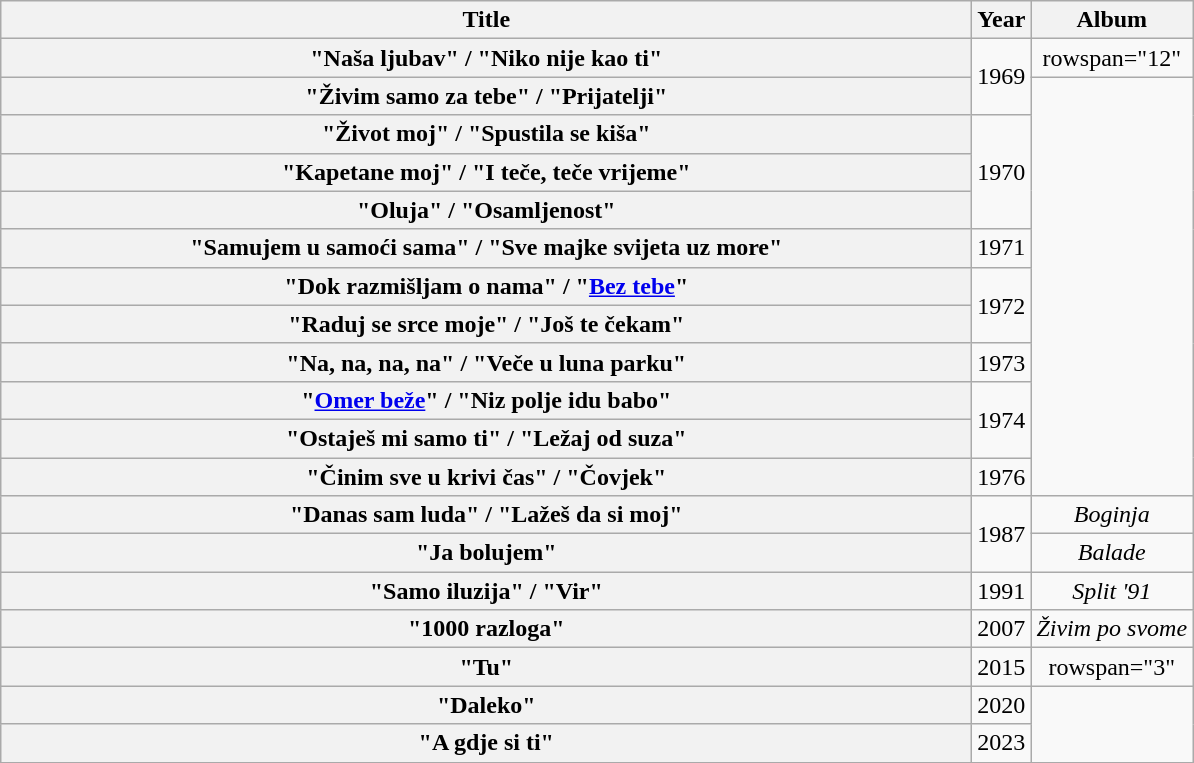<table class="wikitable plainrowheaders" style="text-align:center;">
<tr>
<th scope="col" style="width:40em;">Title</th>
<th scope="col">Year</th>
<th scope="col">Album</th>
</tr>
<tr>
<th scope="row">"Naša ljubav" / "Niko nije kao ti"</th>
<td rowspan="2">1969</td>
<td>rowspan="12" </td>
</tr>
<tr>
<th scope="row">"Živim samo za tebe" / "Prijatelji"</th>
</tr>
<tr>
<th scope="row">"Život moj" / "Spustila se kiša"</th>
<td rowspan="3">1970</td>
</tr>
<tr>
<th scope="row">"Kapetane moj" / "I teče, teče vrijeme"</th>
</tr>
<tr>
<th scope="row">"Oluja" / "Osamljenost"</th>
</tr>
<tr>
<th scope="row">"Samujem u samoći sama" / "Sve majke svijeta uz more"</th>
<td>1971</td>
</tr>
<tr>
<th scope="row">"Dok razmišljam o nama" / "<a href='#'>Bez tebe</a>"</th>
<td rowspan="2">1972</td>
</tr>
<tr>
<th scope="row">"Raduj se srce moje" / "Još te čekam"</th>
</tr>
<tr>
<th scope="row">"Na, na, na, na" / "Veče u luna parku"</th>
<td>1973</td>
</tr>
<tr>
<th scope="row">"<a href='#'>Omer beže</a>" / "Niz polje idu babo"</th>
<td rowspan="2">1974</td>
</tr>
<tr>
<th scope="row">"Ostaješ mi samo ti" / "Ležaj od suza"</th>
</tr>
<tr>
<th scope="row">"Činim sve u krivi čas" / "Čovjek"</th>
<td>1976</td>
</tr>
<tr>
<th scope="row">"Danas sam luda" / "Lažeš da si moj"</th>
<td rowspan="2">1987</td>
<td><em>Boginja</em></td>
</tr>
<tr>
<th scope="row">"Ja bolujem"</th>
<td><em>Balade</em></td>
</tr>
<tr>
<th scope="row">"Samo iluzija" / "Vir"</th>
<td>1991</td>
<td><em>Split '91</em></td>
</tr>
<tr>
<th scope="row">"1000 razloga"</th>
<td>2007</td>
<td><em>Živim po svome</em></td>
</tr>
<tr>
<th scope="row">"Tu"</th>
<td>2015</td>
<td>rowspan="3" </td>
</tr>
<tr>
<th scope="row">"Daleko"</th>
<td>2020</td>
</tr>
<tr>
<th scope="row">"A gdje si ti"</th>
<td>2023</td>
</tr>
</table>
